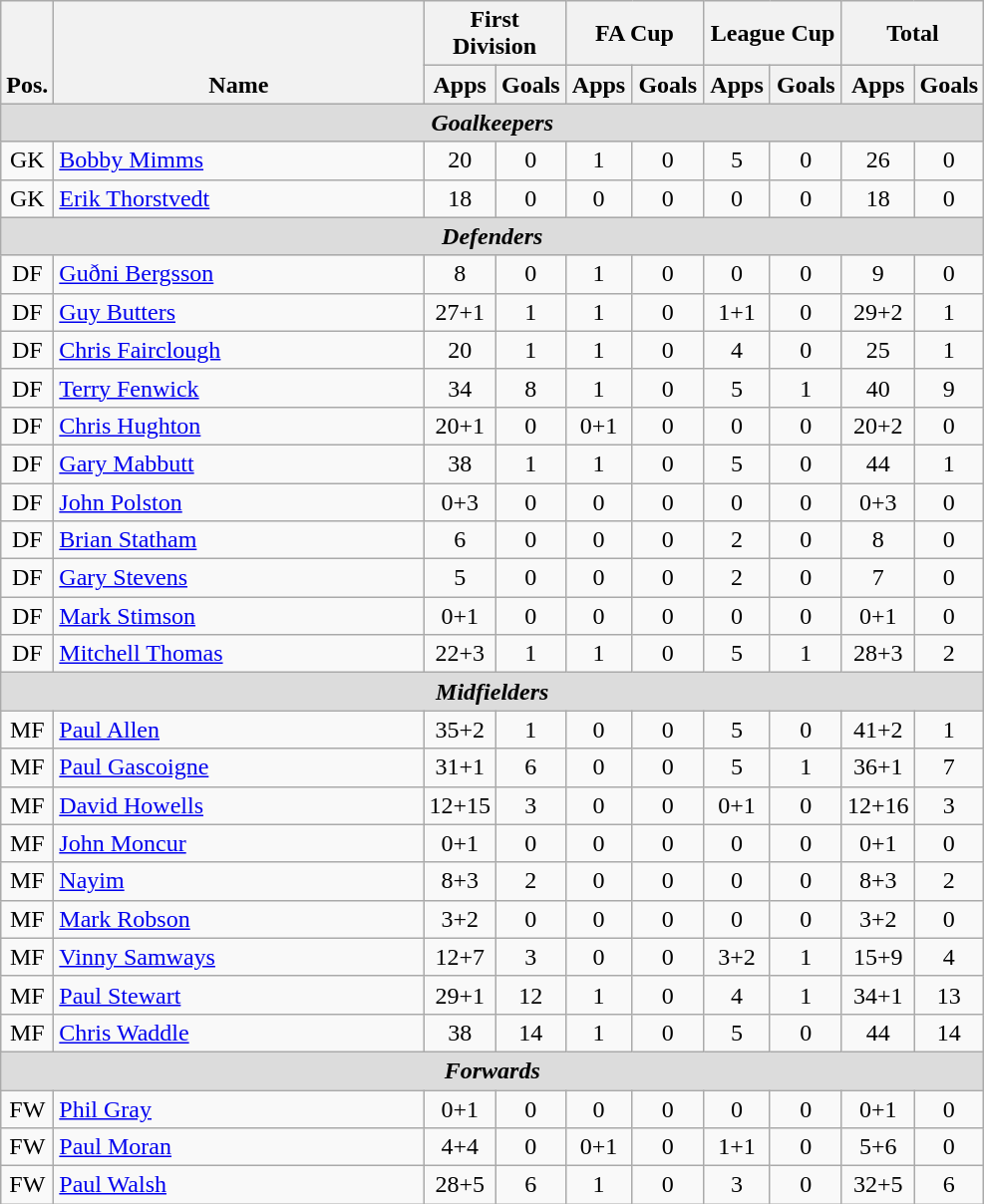<table class="wikitable sortable" style="text-align:center">
<tr>
<th rowspan="2" style="vertical-align:bottom;">Pos.</th>
<th rowspan="2" style="vertical-align:bottom; width:240px">Name</th>
<th colspan="2" style="width:85px;">First Division</th>
<th colspan="2" style="width:85px;">FA Cup</th>
<th colspan="2" style="width:85px;">League Cup</th>
<th colspan="2" style="width:85px;">Total</th>
</tr>
<tr>
<th>Apps</th>
<th>Goals</th>
<th>Apps</th>
<th>Goals</th>
<th>Apps</th>
<th>Goals</th>
<th>Apps</th>
<th>Goals</th>
</tr>
<tr>
<th colspan=14 style=background:#dcdcdc; text-align:center><em>Goalkeepers</em></th>
</tr>
<tr>
<td>GK</td>
<td align="left"> <a href='#'>Bobby Mimms</a></td>
<td>20</td>
<td>0</td>
<td>1</td>
<td>0</td>
<td>5</td>
<td>0</td>
<td>26</td>
<td>0</td>
</tr>
<tr>
<td>GK</td>
<td align="left"> <a href='#'>Erik Thorstvedt</a></td>
<td>18</td>
<td>0</td>
<td>0</td>
<td>0</td>
<td>0</td>
<td>0</td>
<td>18</td>
<td>0</td>
</tr>
<tr>
<th colspan=14 style=background:#dcdcdc; text-align:center><em>Defenders</em></th>
</tr>
<tr>
<td>DF</td>
<td align="left"> <a href='#'>Guðni Bergsson</a></td>
<td>8</td>
<td>0</td>
<td>1</td>
<td>0</td>
<td>0</td>
<td>0</td>
<td>9</td>
<td>0</td>
</tr>
<tr>
<td>DF</td>
<td align="left"> <a href='#'>Guy Butters</a></td>
<td>27+1</td>
<td>1</td>
<td>1</td>
<td>0</td>
<td>1+1</td>
<td>0</td>
<td>29+2</td>
<td>1</td>
</tr>
<tr>
<td>DF</td>
<td align="left"> <a href='#'>Chris Fairclough</a></td>
<td>20</td>
<td>1</td>
<td>1</td>
<td>0</td>
<td>4</td>
<td>0</td>
<td>25</td>
<td>1</td>
</tr>
<tr>
<td>DF</td>
<td align="left"> <a href='#'>Terry Fenwick</a></td>
<td>34</td>
<td>8</td>
<td>1</td>
<td>0</td>
<td>5</td>
<td>1</td>
<td>40</td>
<td>9</td>
</tr>
<tr>
<td>DF</td>
<td align="left"> <a href='#'>Chris Hughton</a></td>
<td>20+1</td>
<td>0</td>
<td>0+1</td>
<td>0</td>
<td>0</td>
<td>0</td>
<td>20+2</td>
<td>0</td>
</tr>
<tr>
<td>DF</td>
<td align="left"> <a href='#'>Gary Mabbutt</a></td>
<td>38</td>
<td>1</td>
<td>1</td>
<td>0</td>
<td>5</td>
<td>0</td>
<td>44</td>
<td>1</td>
</tr>
<tr>
<td>DF</td>
<td align="left"> <a href='#'>John Polston</a></td>
<td>0+3</td>
<td>0</td>
<td>0</td>
<td>0</td>
<td>0</td>
<td>0</td>
<td>0+3</td>
<td>0</td>
</tr>
<tr>
<td>DF</td>
<td align="left"> <a href='#'>Brian Statham</a></td>
<td>6</td>
<td>0</td>
<td>0</td>
<td>0</td>
<td>2</td>
<td>0</td>
<td>8</td>
<td>0</td>
</tr>
<tr>
<td>DF</td>
<td align="left"> <a href='#'>Gary Stevens</a></td>
<td>5</td>
<td>0</td>
<td>0</td>
<td>0</td>
<td>2</td>
<td>0</td>
<td>7</td>
<td>0</td>
</tr>
<tr>
<td>DF</td>
<td align="left"> <a href='#'>Mark Stimson</a></td>
<td>0+1</td>
<td>0</td>
<td>0</td>
<td>0</td>
<td>0</td>
<td>0</td>
<td>0+1</td>
<td>0</td>
</tr>
<tr>
<td>DF</td>
<td align="left"> <a href='#'>Mitchell Thomas</a></td>
<td>22+3</td>
<td>1</td>
<td>1</td>
<td>0</td>
<td>5</td>
<td>1</td>
<td>28+3</td>
<td>2</td>
</tr>
<tr>
<th colspan=14 style=background:#dcdcdc; text-align:center><em>Midfielders</em></th>
</tr>
<tr>
<td>MF</td>
<td align="left"> <a href='#'>Paul Allen</a></td>
<td>35+2</td>
<td>1</td>
<td>0</td>
<td>0</td>
<td>5</td>
<td>0</td>
<td>41+2</td>
<td>1</td>
</tr>
<tr>
<td>MF</td>
<td align="left"> <a href='#'>Paul Gascoigne</a></td>
<td>31+1</td>
<td>6</td>
<td>0</td>
<td>0</td>
<td>5</td>
<td>1</td>
<td>36+1</td>
<td>7</td>
</tr>
<tr>
<td>MF</td>
<td align="left"> <a href='#'>David Howells</a></td>
<td>12+15</td>
<td>3</td>
<td>0</td>
<td>0</td>
<td>0+1</td>
<td>0</td>
<td>12+16</td>
<td>3</td>
</tr>
<tr>
<td>MF</td>
<td align="left"> <a href='#'>John Moncur</a></td>
<td>0+1</td>
<td>0</td>
<td>0</td>
<td>0</td>
<td>0</td>
<td>0</td>
<td>0+1</td>
<td>0</td>
</tr>
<tr>
<td>MF</td>
<td align="left"> <a href='#'>Nayim</a></td>
<td>8+3</td>
<td>2</td>
<td>0</td>
<td>0</td>
<td>0</td>
<td>0</td>
<td>8+3</td>
<td>2</td>
</tr>
<tr>
<td>MF</td>
<td align="left"> <a href='#'>Mark Robson</a></td>
<td>3+2</td>
<td>0</td>
<td>0</td>
<td>0</td>
<td>0</td>
<td>0</td>
<td>3+2</td>
<td>0</td>
</tr>
<tr>
<td>MF</td>
<td align="left"> <a href='#'>Vinny Samways</a></td>
<td>12+7</td>
<td>3</td>
<td>0</td>
<td>0</td>
<td>3+2</td>
<td>1</td>
<td>15+9</td>
<td>4</td>
</tr>
<tr>
<td>MF</td>
<td align="left"> <a href='#'>Paul Stewart</a></td>
<td>29+1</td>
<td>12</td>
<td>1</td>
<td>0</td>
<td>4</td>
<td>1</td>
<td>34+1</td>
<td>13</td>
</tr>
<tr>
<td>MF</td>
<td align="left"> <a href='#'>Chris Waddle</a></td>
<td>38</td>
<td>14</td>
<td>1</td>
<td>0</td>
<td>5</td>
<td>0</td>
<td>44</td>
<td>14</td>
</tr>
<tr>
<th colspan=14 style=background:#dcdcdc; text-align:center><em>Forwards</em></th>
</tr>
<tr>
<td>FW</td>
<td align="left"> <a href='#'>Phil Gray</a></td>
<td>0+1</td>
<td>0</td>
<td>0</td>
<td>0</td>
<td>0</td>
<td>0</td>
<td>0+1</td>
<td>0</td>
</tr>
<tr>
<td>FW</td>
<td align="left"> <a href='#'>Paul Moran</a></td>
<td>4+4</td>
<td>0</td>
<td>0+1</td>
<td>0</td>
<td>1+1</td>
<td>0</td>
<td>5+6</td>
<td>0</td>
</tr>
<tr>
<td>FW</td>
<td align="left"> <a href='#'>Paul Walsh</a></td>
<td>28+5</td>
<td>6</td>
<td>1</td>
<td>0</td>
<td>3</td>
<td>0</td>
<td>32+5</td>
<td>6</td>
</tr>
</table>
